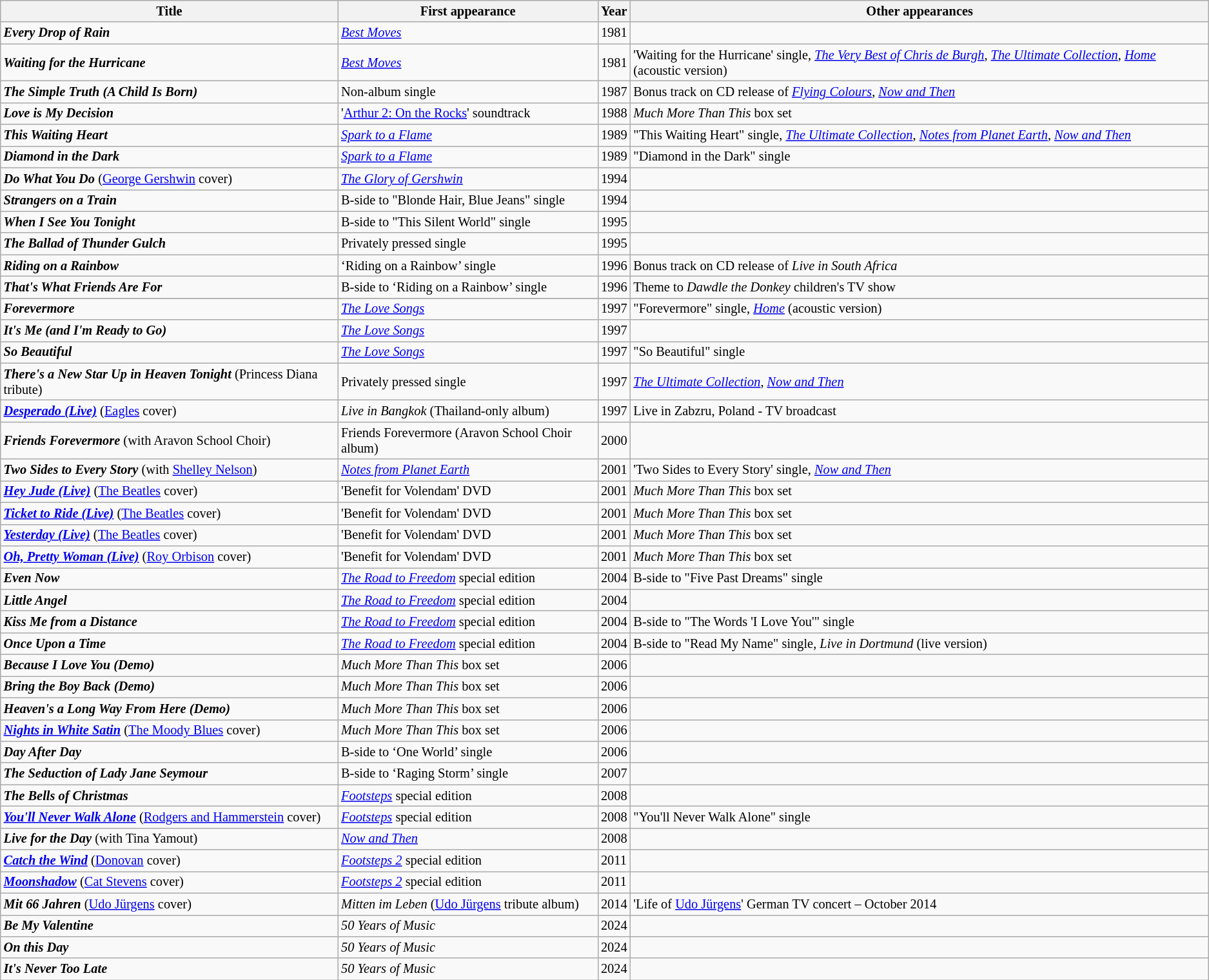<table class="wikitable sortable" border="1" style="font-size: 85%;">
<tr>
<th>Title</th>
<th>First appearance</th>
<th>Year</th>
<th>Other appearances</th>
</tr>
<tr>
<td><strong><em>Every Drop of Rain</em></strong></td>
<td><em><a href='#'>Best Moves</a></em></td>
<td>1981</td>
<td></td>
</tr>
<tr>
<td><strong><em>Waiting for the Hurricane</em></strong></td>
<td><em><a href='#'>Best Moves</a></em></td>
<td>1981</td>
<td>'Waiting for the Hurricane' single, <em><a href='#'>The Very Best of Chris de Burgh</a></em>, <em><a href='#'>The Ultimate Collection</a></em>, <em><a href='#'>Home</a></em> (acoustic version)</td>
</tr>
<tr>
<td><strong><em>The Simple Truth (A Child Is Born)</em></strong></td>
<td>Non-album single</td>
<td>1987</td>
<td>Bonus track on CD release of <em><a href='#'>Flying Colours</a></em>, <em><a href='#'>Now and Then</a></em></td>
</tr>
<tr>
<td><strong><em>Love is My Decision</em></strong></td>
<td>'<a href='#'>Arthur 2: On the Rocks</a>' soundtrack</td>
<td>1988</td>
<td><em>Much More Than This</em> box set</td>
</tr>
<tr>
<td><strong><em>This Waiting Heart</em></strong></td>
<td><em><a href='#'>Spark to a Flame</a></em></td>
<td>1989</td>
<td>"This Waiting Heart" single, <em><a href='#'>The Ultimate Collection</a></em>, <em><a href='#'>Notes from Planet Earth</a></em>, <em><a href='#'>Now and Then</a></em></td>
</tr>
<tr>
<td><strong><em>Diamond in the Dark</em></strong></td>
<td><em><a href='#'>Spark to a Flame</a></em></td>
<td>1989</td>
<td>"Diamond in the Dark" single</td>
</tr>
<tr>
<td><strong><em> Do What You Do</em></strong> (<a href='#'>George Gershwin</a> cover)</td>
<td><em><a href='#'>The Glory of Gershwin</a></em></td>
<td>1994</td>
<td></td>
</tr>
<tr>
<td><strong><em>Strangers on a Train</em></strong></td>
<td>B-side to "Blonde Hair, Blue Jeans" single</td>
<td>1994</td>
<td></td>
</tr>
<tr>
<td><strong><em>When I See You Tonight</em></strong></td>
<td>B-side to "This Silent World" single</td>
<td>1995</td>
<td></td>
</tr>
<tr>
<td><strong><em>The Ballad of Thunder Gulch</em></strong></td>
<td>Privately pressed single</td>
<td>1995</td>
<td></td>
</tr>
<tr>
<td><strong><em>Riding on a Rainbow</em></strong></td>
<td>‘Riding on a Rainbow’ single</td>
<td>1996</td>
<td>Bonus track on CD release of <em>Live in South Africa</em></td>
</tr>
<tr>
<td><strong><em>That's What Friends Are For</em></strong></td>
<td>B-side to ‘Riding on a Rainbow’ single</td>
<td>1996</td>
<td>Theme to <em>Dawdle the Donkey</em> children's TV show</td>
</tr>
<tr>
</tr>
<tr>
<td><strong><em>Forevermore</em></strong></td>
<td><em><a href='#'>The Love Songs</a></em></td>
<td>1997</td>
<td>"Forevermore" single, <em><a href='#'>Home</a></em> (acoustic version)</td>
</tr>
<tr>
<td><strong><em> It's Me (and I'm Ready to Go)</em></strong></td>
<td><em><a href='#'>The Love Songs</a></em></td>
<td>1997</td>
<td></td>
</tr>
<tr>
<td><strong><em>So Beautiful</em></strong></td>
<td><em><a href='#'>The Love Songs</a></em></td>
<td>1997</td>
<td>"So Beautiful" single</td>
</tr>
<tr>
<td><strong><em>There's a New Star Up in Heaven Tonight </em></strong>(Princess Diana tribute)</td>
<td>Privately pressed single</td>
<td>1997</td>
<td><em><a href='#'>The Ultimate Collection</a></em>, <em><a href='#'>Now and Then</a></em></td>
</tr>
<tr>
<td><strong><em><a href='#'>Desperado (Live)</a></em></strong> (<a href='#'>Eagles</a> cover)</td>
<td><em>Live in Bangkok</em> (Thailand-only album)</td>
<td>1997</td>
<td>Live in Zabzru, Poland - TV broadcast</td>
</tr>
<tr>
<td><strong><em>Friends Forevermore</em></strong> (with Aravon School Choir)</td>
<td>Friends Forevermore (Aravon School Choir album)</td>
<td>2000</td>
<td></td>
</tr>
<tr>
<td><strong><em>Two Sides to Every Story</em></strong> (with <a href='#'>Shelley Nelson</a>)</td>
<td><em><a href='#'>Notes from Planet Earth</a></em></td>
<td>2001</td>
<td>'Two Sides to Every Story' single, <em><a href='#'>Now and Then</a></em></td>
</tr>
<tr>
<td><strong><em><a href='#'>Hey Jude (Live)</a></em></strong> (<a href='#'>The Beatles</a> cover)</td>
<td>'Benefit for Volendam' DVD</td>
<td>2001</td>
<td><em>Much More Than This</em> box set</td>
</tr>
<tr>
<td><strong><em><a href='#'>Ticket to Ride (Live)</a></em></strong> (<a href='#'>The Beatles</a> cover)</td>
<td>'Benefit for Volendam' DVD</td>
<td>2001</td>
<td><em>Much More Than This</em> box set</td>
</tr>
<tr>
<td><strong><em><a href='#'>Yesterday (Live)</a></em></strong> (<a href='#'>The Beatles</a> cover)</td>
<td>'Benefit for Volendam' DVD</td>
<td>2001</td>
<td><em>Much More Than This</em> box set</td>
</tr>
<tr>
<td><strong><em><a href='#'>Oh, Pretty Woman (Live)</a></em></strong> (<a href='#'>Roy Orbison</a> cover)</td>
<td>'Benefit for Volendam' DVD</td>
<td>2001</td>
<td><em>Much More Than This</em> box set</td>
</tr>
<tr>
<td><strong><em>Even Now</em></strong></td>
<td><em><a href='#'>The Road to Freedom</a></em> special edition</td>
<td>2004</td>
<td>B-side to "Five Past Dreams" single</td>
</tr>
<tr>
<td><strong><em>Little Angel</em></strong></td>
<td><em><a href='#'>The Road to Freedom</a></em> special edition</td>
<td>2004</td>
<td></td>
</tr>
<tr>
<td><strong><em>Kiss Me from a Distance</em></strong></td>
<td><em><a href='#'>The Road to Freedom</a></em> special edition</td>
<td>2004</td>
<td>B-side to "The Words 'I Love You'" single</td>
</tr>
<tr>
<td><strong><em>Once Upon a Time</em></strong></td>
<td><em><a href='#'>The Road to Freedom</a></em> special edition</td>
<td>2004</td>
<td>B-side to "Read My Name" single, <em>Live in Dortmund</em> (live version)</td>
</tr>
<tr>
<td><strong><em>Because I Love You (Demo)</em></strong></td>
<td><em>Much More Than This</em> box set</td>
<td>2006</td>
<td></td>
</tr>
<tr>
<td><strong><em>Bring the Boy Back (Demo)</em></strong></td>
<td><em>Much More Than This</em> box set</td>
<td>2006</td>
<td></td>
</tr>
<tr>
<td><strong><em>Heaven's a Long Way From Here (Demo)</em></strong></td>
<td><em>Much More Than This</em> box set</td>
<td>2006</td>
<td></td>
</tr>
<tr>
<td><strong><em><a href='#'>Nights in White Satin</a></em></strong> (<a href='#'>The Moody Blues</a> cover)</td>
<td><em>Much More Than This</em> box set</td>
<td>2006</td>
<td></td>
</tr>
<tr>
<td><strong><em> Day After Day</em></strong></td>
<td>B-side to ‘One World’ single</td>
<td>2006</td>
<td></td>
</tr>
<tr>
<td><strong><em>The Seduction of Lady Jane Seymour</em></strong></td>
<td>B-side to ‘Raging Storm’ single</td>
<td>2007</td>
<td></td>
</tr>
<tr>
<td><strong><em>The Bells of Christmas </em></strong></td>
<td><em><a href='#'>Footsteps</a></em> special edition</td>
<td>2008</td>
<td></td>
</tr>
<tr>
<td><strong><em><a href='#'>You'll Never Walk Alone</a> </em></strong> (<a href='#'>Rodgers and Hammerstein</a> cover)</td>
<td><em><a href='#'>Footsteps</a></em> special edition</td>
<td>2008</td>
<td>"You'll Never Walk Alone" single</td>
</tr>
<tr>
<td><strong><em>Live for the Day</em></strong> (with Tina Yamout)</td>
<td><em><a href='#'>Now and Then</a></em></td>
<td>2008</td>
<td></td>
</tr>
<tr>
<td><strong><em><a href='#'>Catch the Wind</a> </em></strong> (<a href='#'>Donovan</a> cover)</td>
<td><em><a href='#'>Footsteps 2</a></em> special edition</td>
<td>2011</td>
<td></td>
</tr>
<tr>
<td><strong><em><a href='#'>Moonshadow</a> </em></strong> (<a href='#'>Cat Stevens</a> cover)</td>
<td><em><a href='#'>Footsteps 2</a></em> special edition</td>
<td>2011</td>
<td></td>
</tr>
<tr>
<td><strong><em>Mit 66 Jahren</em></strong> (<a href='#'>Udo Jürgens</a> cover)</td>
<td><em>Mitten im Leben</em> (<a href='#'>Udo Jürgens</a> tribute album)</td>
<td>2014</td>
<td>'Life of <a href='#'>Udo Jürgens</a>' German TV concert – October 2014</td>
</tr>
<tr>
<td><strong><em>Be My Valentine</em></strong></td>
<td><em>50 Years of Music</em></td>
<td>2024</td>
<td></td>
</tr>
<tr>
<td><strong><em>On this Day</em></strong></td>
<td><em>50 Years of Music</em></td>
<td>2024</td>
<td></td>
</tr>
<tr>
<td><strong><em>It's Never Too Late</em></strong></td>
<td><em>50 Years of Music</em></td>
<td>2024</td>
<td></td>
</tr>
</table>
